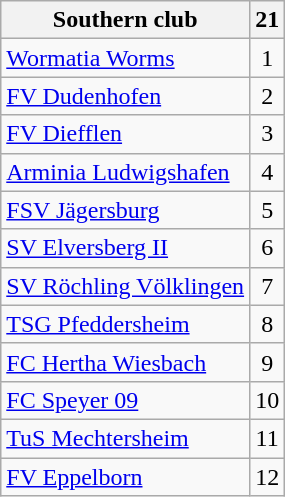<table class="wikitable sortable">
<tr>
<th>Southern club</th>
<th class="unsortable">21</th>
</tr>
<tr align="center">
<td align="left"><a href='#'>Wormatia Worms</a></td>
<td>1</td>
</tr>
<tr align="center">
<td align="left"><a href='#'>FV Dudenhofen</a></td>
<td>2</td>
</tr>
<tr align="center">
<td align="left"><a href='#'>FV Diefflen</a></td>
<td>3</td>
</tr>
<tr align="center">
<td align="left"><a href='#'>Arminia Ludwigshafen</a></td>
<td>4</td>
</tr>
<tr align="center">
<td align="left"><a href='#'>FSV Jägersburg</a></td>
<td>5</td>
</tr>
<tr align="center">
<td align="left"><a href='#'>SV Elversberg II</a></td>
<td>6</td>
</tr>
<tr align="center">
<td align="left"><a href='#'>SV Röchling Völklingen</a></td>
<td>7</td>
</tr>
<tr align="center">
<td align="left"><a href='#'>TSG Pfeddersheim</a></td>
<td>8</td>
</tr>
<tr align="center">
<td align="left"><a href='#'>FC Hertha Wiesbach</a></td>
<td>9</td>
</tr>
<tr align="center">
<td align="left"><a href='#'>FC Speyer 09</a></td>
<td>10</td>
</tr>
<tr align="center">
<td align="left"><a href='#'>TuS Mechtersheim</a></td>
<td>11</td>
</tr>
<tr align="center">
<td align="left"><a href='#'>FV Eppelborn</a></td>
<td>12</td>
</tr>
</table>
